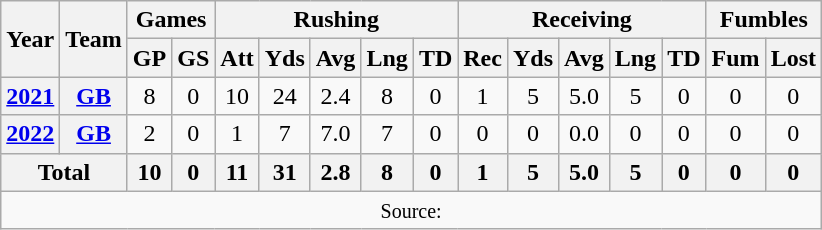<table class="wikitable" style="text-align: center;">
<tr>
<th rowspan="2">Year</th>
<th rowspan="2">Team</th>
<th colspan="2">Games</th>
<th colspan="5">Rushing</th>
<th colspan="5">Receiving</th>
<th colspan="2">Fumbles</th>
</tr>
<tr>
<th>GP</th>
<th>GS</th>
<th>Att</th>
<th>Yds</th>
<th>Avg</th>
<th>Lng</th>
<th>TD</th>
<th>Rec</th>
<th>Yds</th>
<th>Avg</th>
<th>Lng</th>
<th>TD</th>
<th>Fum</th>
<th>Lost</th>
</tr>
<tr>
<th><a href='#'>2021</a></th>
<th><a href='#'>GB</a></th>
<td>8</td>
<td>0</td>
<td>10</td>
<td>24</td>
<td>2.4</td>
<td>8</td>
<td>0</td>
<td>1</td>
<td>5</td>
<td>5.0</td>
<td>5</td>
<td>0</td>
<td>0</td>
<td>0</td>
</tr>
<tr>
<th><a href='#'>2022</a></th>
<th><a href='#'>GB</a></th>
<td>2</td>
<td>0</td>
<td>1</td>
<td>7</td>
<td>7.0</td>
<td>7</td>
<td>0</td>
<td>0</td>
<td>0</td>
<td>0.0</td>
<td>0</td>
<td>0</td>
<td>0</td>
<td>0</td>
</tr>
<tr>
<th colspan="2">Total</th>
<th>10</th>
<th>0</th>
<th>11</th>
<th>31</th>
<th>2.8</th>
<th>8</th>
<th>0</th>
<th>1</th>
<th>5</th>
<th>5.0</th>
<th>5</th>
<th>0</th>
<th>0</th>
<th>0</th>
</tr>
<tr>
<td colspan="16"><small>Source: </small></td>
</tr>
</table>
